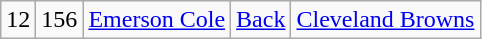<table class="wikitable" style="text-align:center">
<tr>
<td>12</td>
<td>156</td>
<td><a href='#'>Emerson Cole</a></td>
<td><a href='#'>Back</a></td>
<td><a href='#'>Cleveland Browns</a></td>
</tr>
</table>
